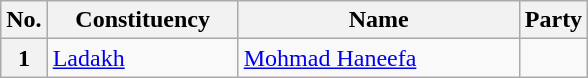<table class="sortable wikitable">
<tr>
<th>No.</th>
<th style="width:120px">Constituency</th>
<th style="width:180px">Name</th>
<th colspan="2">Party</th>
</tr>
<tr>
<th>1</th>
<td><a href='#'>Ladakh</a></td>
<td><a href='#'>Mohmad Haneefa</a></td>
<td></td>
</tr>
</table>
